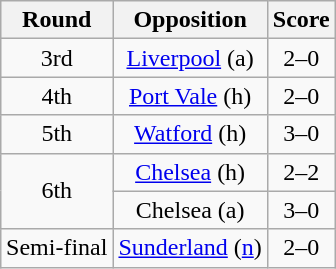<table class="wikitable" align="right" style="text-align:center;margin-left:1em">
<tr>
<th>Round</th>
<th>Opposition</th>
<th>Score</th>
</tr>
<tr>
<td>3rd</td>
<td><a href='#'>Liverpool</a> (a)</td>
<td>2–0</td>
</tr>
<tr>
<td>4th</td>
<td><a href='#'>Port Vale</a> (h)</td>
<td>2–0</td>
</tr>
<tr>
<td>5th</td>
<td><a href='#'>Watford</a> (h)</td>
<td>3–0</td>
</tr>
<tr>
<td rowspan="2">6th</td>
<td><a href='#'>Chelsea</a> (h)</td>
<td>2–2</td>
</tr>
<tr>
<td>Chelsea (a)</td>
<td>3–0</td>
</tr>
<tr>
<td>Semi-final</td>
<td><a href='#'>Sunderland</a> (<a href='#'>n</a>)</td>
<td>2–0</td>
</tr>
</table>
